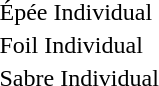<table>
<tr>
<td rowspan="2">Épée Individual</td>
<td rowspan="2"></td>
<td rowspan="2"></td>
<td></td>
</tr>
<tr>
<td></td>
</tr>
<tr>
<td rowspan="2">Foil Individual</td>
<td rowspan="2"></td>
<td rowspan="2"></td>
<td></td>
</tr>
<tr>
<td></td>
</tr>
<tr>
<td rowspan="2">Sabre Individual</td>
<td rowspan="2"></td>
<td rowspan="2"></td>
<td></td>
</tr>
<tr>
<td></td>
</tr>
</table>
